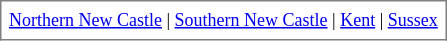<table class="center" border="1" cellspacing="0" cellpadding="5" rules="all" style="margin:1em 1em 1em 0; border-collapse:collapse; font-size:75%">
<tr>
<td><a href='#'>Northern New Castle</a>  | <a href='#'>Southern New Castle</a> | <a href='#'>Kent</a> | <a href='#'>Sussex</a></td>
</tr>
</table>
